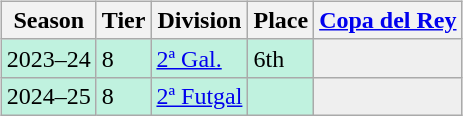<table>
<tr>
<td valign="top" width=0%><br><table class="wikitable">
<tr style="background:#f0f6fa;">
<th>Season</th>
<th>Tier</th>
<th>Division</th>
<th>Place</th>
<th><a href='#'>Copa del Rey</a></th>
</tr>
<tr>
<td style="background:#C0F2DF;">2023–24</td>
<td style="background:#C0F2DF;">8</td>
<td style="background:#C0F2DF;"><a href='#'>2ª Gal.</a></td>
<td style="background:#C0F2DF;">6th</td>
<th style="background:#efefef;"></th>
</tr>
<tr>
<td style="background:#C0F2DF;">2024–25</td>
<td style="background:#C0F2DF;">8</td>
<td style="background:#C0F2DF;"><a href='#'>2ª Futgal</a></td>
<td style="background:#C0F2DF;"></td>
<th style="background:#efefef;"></th>
</tr>
</table>
</td>
</tr>
</table>
